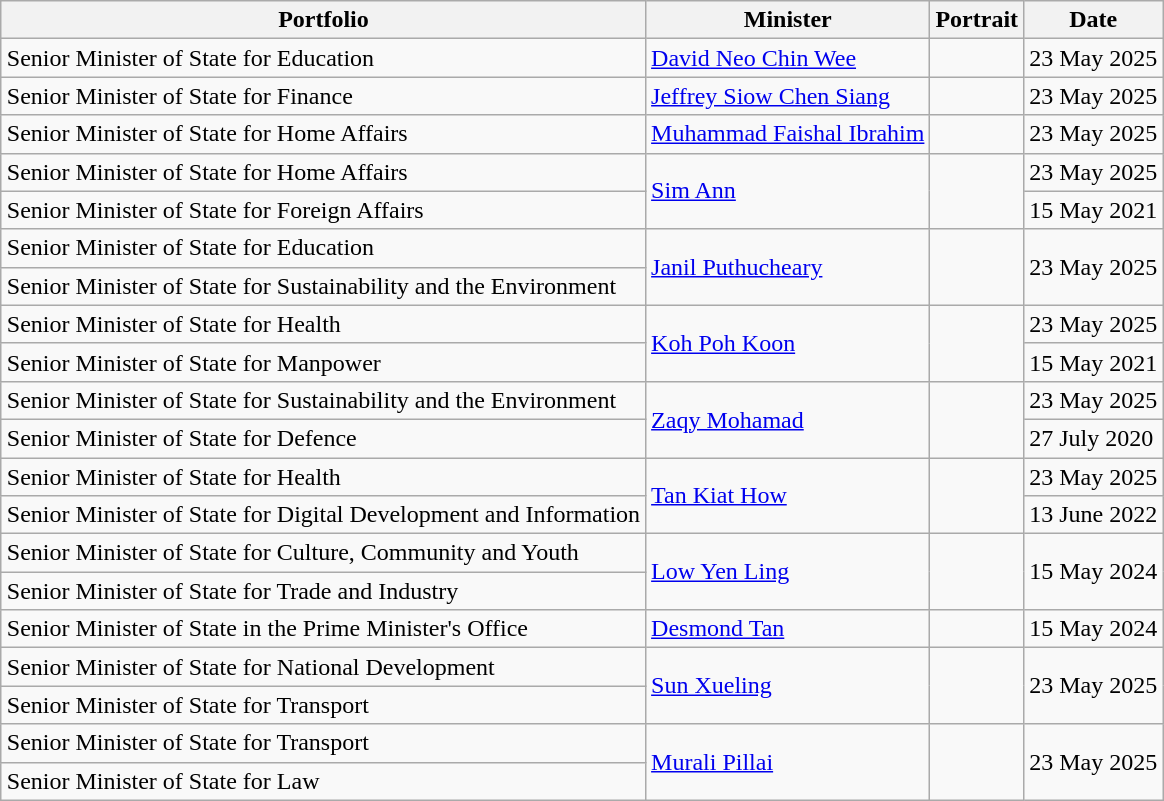<table class="wikitable" style="margin: 1em auto 1em auto">
<tr>
<th>Portfolio</th>
<th>Minister</th>
<th>Portrait</th>
<th>Date</th>
</tr>
<tr>
<td>Senior Minister of State for Education</td>
<td><a href='#'>David Neo Chin Wee</a></td>
<td></td>
<td>23 May 2025</td>
</tr>
<tr>
<td>Senior Minister of State for Finance</td>
<td><a href='#'>Jeffrey Siow Chen Siang</a></td>
<td></td>
<td>23 May 2025</td>
</tr>
<tr>
<td>Senior Minister of State for Home Affairs</td>
<td rowspan="1"><a href='#'>Muhammad Faishal Ibrahim</a></td>
<td rowspan="1"></td>
<td>23 May 2025</td>
</tr>
<tr>
<td>Senior Minister of State for Home Affairs</td>
<td rowspan="2"><a href='#'>Sim Ann</a></td>
<td rowspan="2"></td>
<td>23 May 2025</td>
</tr>
<tr>
<td>Senior Minister of State for Foreign Affairs</td>
<td>15 May 2021</td>
</tr>
<tr>
<td>Senior Minister of State for Education</td>
<td rowspan="2"><a href='#'>Janil Puthucheary</a></td>
<td rowspan="2"></td>
<td rowspan="2">23 May 2025</td>
</tr>
<tr>
<td>Senior Minister of State for Sustainability and the Environment</td>
</tr>
<tr>
<td>Senior Minister of State for Health</td>
<td rowspan="2"><a href='#'>Koh Poh Koon</a></td>
<td rowspan="2"></td>
<td>23 May 2025</td>
</tr>
<tr>
<td>Senior Minister of State for Manpower</td>
<td>15 May 2021</td>
</tr>
<tr>
<td>Senior Minister of State for Sustainability and the Environment</td>
<td rowspan="2"><a href='#'>Zaqy Mohamad</a></td>
<td rowspan="2"></td>
<td>23 May 2025</td>
</tr>
<tr>
<td>Senior Minister of State for Defence</td>
<td>27 July 2020</td>
</tr>
<tr>
<td>Senior Minister of State for Health</td>
<td rowspan="2"><a href='#'>Tan Kiat How</a></td>
<td rowspan="2"></td>
<td>23 May 2025</td>
</tr>
<tr>
<td>Senior Minister of State for Digital Development and Information</td>
<td>13 June 2022</td>
</tr>
<tr>
<td>Senior Minister of State for Culture, Community and Youth</td>
<td rowspan="2"><a href='#'>Low Yen Ling</a></td>
<td rowspan="2"></td>
<td rowspan="2">15 May 2024</td>
</tr>
<tr>
<td>Senior Minister of State for Trade and Industry</td>
</tr>
<tr>
<td>Senior Minister of State in the Prime Minister's Office</td>
<td><a href='#'>Desmond Tan</a></td>
<td></td>
<td>15 May 2024</td>
</tr>
<tr>
<td>Senior Minister of State for National Development</td>
<td rowspan="2"><a href='#'>Sun Xueling</a></td>
<td rowspan="2"></td>
<td rowspan="2">23 May 2025</td>
</tr>
<tr>
<td>Senior Minister of State for Transport</td>
</tr>
<tr>
<td>Senior Minister of State for Transport</td>
<td rowspan="2"><a href='#'>Murali Pillai</a></td>
<td rowspan="2"></td>
<td rowspan="2">23 May 2025</td>
</tr>
<tr>
<td>Senior Minister of State for Law</td>
</tr>
</table>
